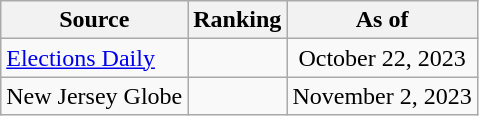<table class="wikitable" style="text-align:center">
<tr>
<th>Source</th>
<th>Ranking</th>
<th>As of</th>
</tr>
<tr>
<td align=left><a href='#'>Elections Daily</a></td>
<td></td>
<td>October 22, 2023</td>
</tr>
<tr>
<td align=left>New Jersey Globe</td>
<td></td>
<td>November 2, 2023</td>
</tr>
</table>
